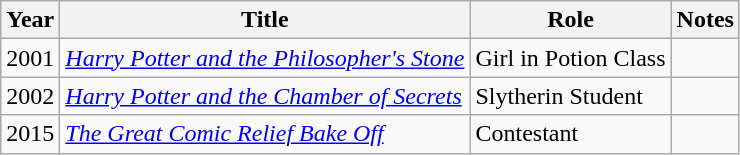<table class="wikitable sortable">
<tr>
<th>Year</th>
<th>Title</th>
<th>Role</th>
<th class="unsortable">Notes</th>
</tr>
<tr>
<td>2001</td>
<td><em><a href='#'>Harry Potter and the Philosopher's Stone</a></em></td>
<td>Girl in Potion Class</td>
<td></td>
</tr>
<tr>
<td>2002</td>
<td><em><a href='#'>Harry Potter and the Chamber of Secrets</a></em></td>
<td>Slytherin Student</td>
<td></td>
</tr>
<tr>
<td>2015</td>
<td><em><a href='#'>The Great Comic Relief Bake Off</a></em></td>
<td>Contestant</td>
<td></td>
</tr>
</table>
